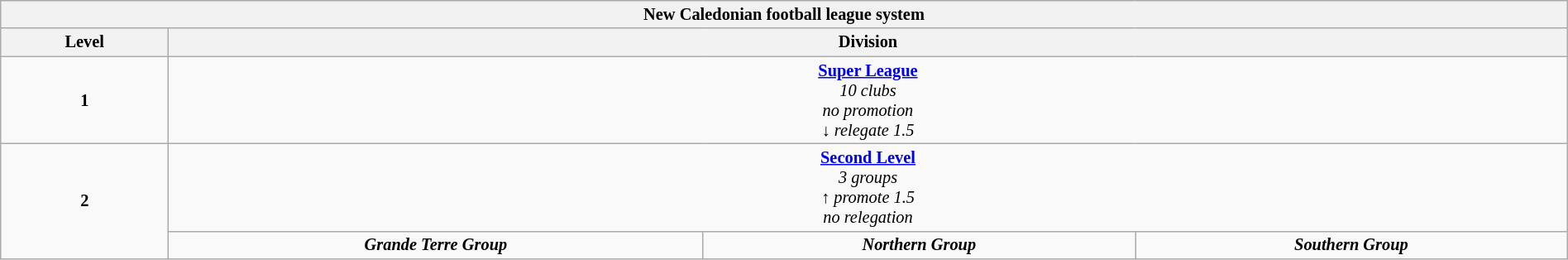<table class="wikitable" style="text-align: center; font-size: 85%;" width="100%;">
<tr>
<th colspan="4">New Caledonian football league system</th>
</tr>
<tr>
<th>Level</th>
<th colspan="3">Division</th>
</tr>
<tr>
<td><strong>1</strong></td>
<td colspan="3"><strong><a href='#'>Super League</a></strong><br><em>10 clubs</em><br><em>no promotion</em><br>↓ <em>relegate 1.5</em></td>
</tr>
<tr>
<td rowspan="4"><strong>2</strong></td>
<td colspan="3"><strong><a href='#'>Second Level</a></strong><br><em>3 groups</em><br>↑ <em>promote 1.5</em><br><em>no relegation</em></td>
</tr>
<tr>
<td><strong><em>Grande Terre Group</em></strong></td>
<td><strong><em>Northern Group</em></strong></td>
<td><strong><em>Southern Group</em></strong></td>
</tr>
</table>
